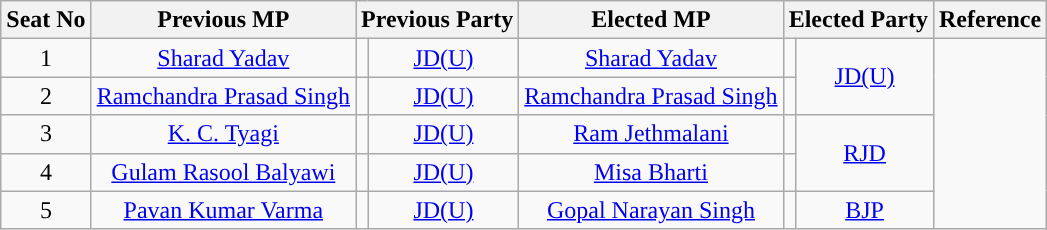<table class="wikitable">
<tr>
<th>Seat No</th>
<th>Previous MP</th>
<th colspan=2>Previous Party</th>
<th>Elected MP</th>
<th colspan=2>Elected Party</th>
<th>Reference</th>
</tr>
<tr style="text-align:center;">
<td>1</td>
<td><a href='#'>Sharad Yadav</a></td>
<td width="1px"></td>
<td><a href='#'>JD(U)</a></td>
<td><a href='#'>Sharad Yadav</a></td>
<td width="1px"></td>
<td rowspan="2"><a href='#'>JD(U)</a></td>
<td rowspan=5></td>
</tr>
<tr style="text-align:center;">
<td>2</td>
<td><a href='#'>Ramchandra Prasad Singh</a></td>
<td width="1px"></td>
<td><a href='#'>JD(U)</a></td>
<td><a href='#'>Ramchandra Prasad Singh</a></td>
</tr>
<tr style="text-align:center;">
<td>3</td>
<td><a href='#'>K. C. Tyagi</a></td>
<td width="1px"></td>
<td><a href='#'>JD(U)</a></td>
<td><a href='#'>Ram Jethmalani</a></td>
<td width="1px"></td>
<td rowspan="2"><a href='#'>RJD</a></td>
</tr>
<tr style="text-align:center;">
<td>4</td>
<td><a href='#'>Gulam Rasool Balyawi</a></td>
<td width="1px"></td>
<td><a href='#'>JD(U)</a></td>
<td><a href='#'>Misa Bharti</a></td>
</tr>
<tr style="text-align:center;">
<td>5</td>
<td><a href='#'>Pavan Kumar Varma</a></td>
<td width="1px"></td>
<td><a href='#'>JD(U)</a></td>
<td><a href='#'>Gopal Narayan Singh</a></td>
<td width="1px"></td>
<td><a href='#'>BJP</a></td>
</tr>
</table>
